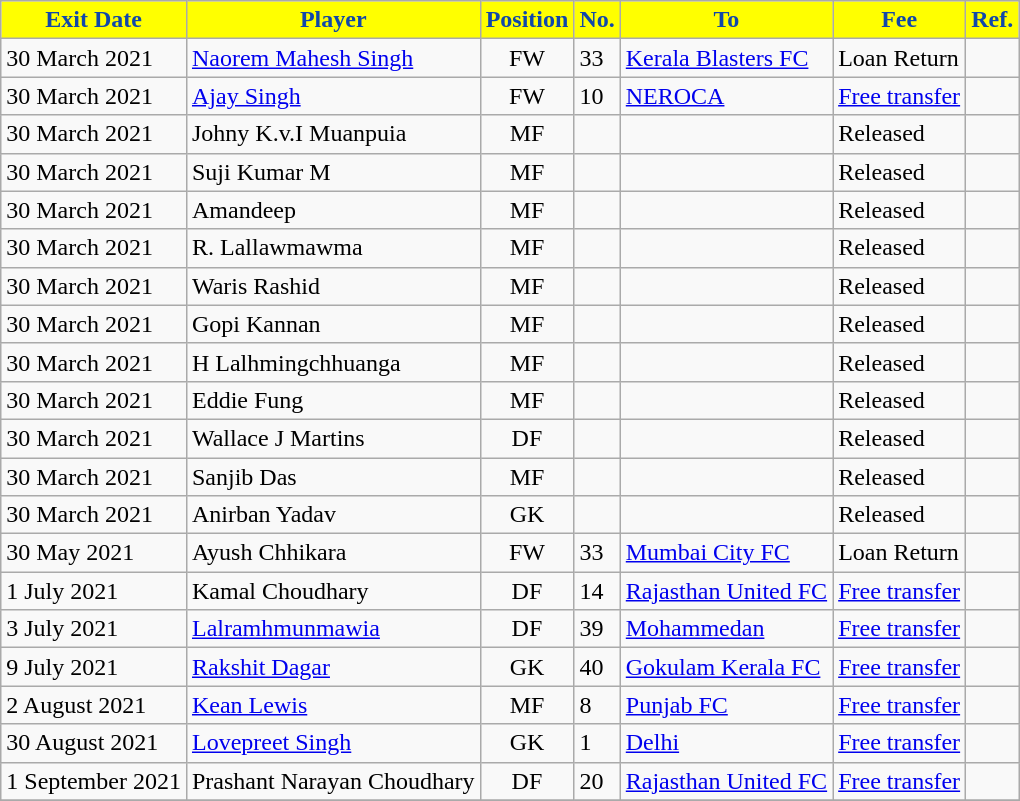<table class="wikitable sortable">
<tr>
<th style="background:#FFFF00; color:#1047AB;"><strong>Exit Date</strong></th>
<th style="background:#FFFF00; color:#1047AB;"><strong>Player</strong></th>
<th style="background:#FFFF00; color:#1047AB;"><strong>Position</strong></th>
<th style="background:#FFFF00; color:#1047AB;"><strong>No.</strong></th>
<th style="background:#FFFF00; color:#1047AB;"><strong>To</strong></th>
<th style="background:#FFFF00; color:#1047AB;"><strong>Fee</strong></th>
<th style="background:#FFFF00; color:#1047AB;"><strong>Ref.</strong></th>
</tr>
<tr>
<td>30 March 2021</td>
<td> <a href='#'>Naorem Mahesh Singh</a></td>
<td style="text-align:center;">FW</td>
<td>33</td>
<td> <a href='#'>Kerala Blasters FC</a></td>
<td>Loan Return</td>
<td></td>
</tr>
<tr>
<td>30 March 2021</td>
<td> <a href='#'>Ajay Singh</a></td>
<td style="text-align:center;">FW</td>
<td>10</td>
<td> <a href='#'>NEROCA</a></td>
<td><a href='#'>Free transfer</a></td>
<td></td>
</tr>
<tr>
<td>30 March 2021</td>
<td> Johny K.v.I Muanpuia</td>
<td style="text-align:center;">MF</td>
<td></td>
<td></td>
<td>Released</td>
<td></td>
</tr>
<tr>
<td>30 March 2021</td>
<td> Suji Kumar M</td>
<td style="text-align:center;">MF</td>
<td></td>
<td></td>
<td>Released</td>
<td></td>
</tr>
<tr>
<td>30 March 2021</td>
<td> Amandeep</td>
<td style="text-align:center;">MF</td>
<td></td>
<td></td>
<td>Released</td>
<td></td>
</tr>
<tr>
<td>30 March 2021</td>
<td> R. Lallawmawma</td>
<td style="text-align:center;">MF</td>
<td></td>
<td></td>
<td>Released</td>
<td></td>
</tr>
<tr>
<td>30 March 2021</td>
<td> Waris Rashid</td>
<td style="text-align:center;">MF</td>
<td></td>
<td></td>
<td>Released</td>
<td></td>
</tr>
<tr>
<td>30 March 2021</td>
<td> Gopi Kannan</td>
<td style="text-align:center;">MF</td>
<td></td>
<td></td>
<td>Released</td>
<td></td>
</tr>
<tr>
<td>30 March 2021</td>
<td> H Lalhmingchhuanga</td>
<td style="text-align:center;">MF</td>
<td></td>
<td></td>
<td>Released</td>
<td></td>
</tr>
<tr>
<td>30 March 2021</td>
<td> Eddie Fung</td>
<td style="text-align:center;">MF</td>
<td></td>
<td></td>
<td>Released</td>
<td></td>
</tr>
<tr>
<td>30 March 2021</td>
<td> Wallace J Martins</td>
<td style="text-align:center;">DF</td>
<td></td>
<td></td>
<td>Released</td>
<td></td>
</tr>
<tr>
<td>30 March 2021</td>
<td> Sanjib Das</td>
<td style="text-align:center;">MF</td>
<td></td>
<td></td>
<td>Released</td>
<td></td>
</tr>
<tr>
<td>30 March 2021</td>
<td> Anirban Yadav</td>
<td style="text-align:center;">GK</td>
<td></td>
<td></td>
<td>Released</td>
<td></td>
</tr>
<tr>
<td>30 May 2021</td>
<td> Ayush Chhikara</td>
<td style="text-align:center;">FW</td>
<td>33</td>
<td> <a href='#'>Mumbai City FC</a></td>
<td>Loan Return</td>
<td></td>
</tr>
<tr>
<td>1 July 2021</td>
<td> Kamal Choudhary</td>
<td style="text-align:center;">DF</td>
<td>14</td>
<td> <a href='#'>Rajasthan United FC</a></td>
<td><a href='#'>Free transfer</a></td>
<td></td>
</tr>
<tr>
<td>3 July 2021</td>
<td> <a href='#'>Lalramhmunmawia</a></td>
<td style="text-align:center;">DF</td>
<td>39</td>
<td> <a href='#'>Mohammedan</a></td>
<td><a href='#'>Free transfer</a></td>
<td></td>
</tr>
<tr>
<td>9 July 2021</td>
<td> <a href='#'>Rakshit Dagar</a></td>
<td style="text-align:center;">GK</td>
<td>40</td>
<td> <a href='#'>Gokulam Kerala FC</a></td>
<td><a href='#'>Free transfer</a></td>
<td></td>
</tr>
<tr>
<td>2 August 2021</td>
<td> <a href='#'>Kean Lewis</a></td>
<td style="text-align:center;">MF</td>
<td>8</td>
<td> <a href='#'>Punjab FC</a></td>
<td><a href='#'>Free transfer</a></td>
<td></td>
</tr>
<tr>
<td>30 August 2021</td>
<td> <a href='#'>Lovepreet Singh</a></td>
<td style="text-align:center;">GK</td>
<td>1</td>
<td> <a href='#'>Delhi</a></td>
<td><a href='#'>Free transfer</a></td>
<td></td>
</tr>
<tr>
<td>1 September 2021</td>
<td> Prashant Narayan Choudhary</td>
<td style="text-align:center;">DF</td>
<td>20</td>
<td> <a href='#'>Rajasthan United FC</a></td>
<td><a href='#'>Free transfer</a></td>
<td></td>
</tr>
<tr>
</tr>
</table>
